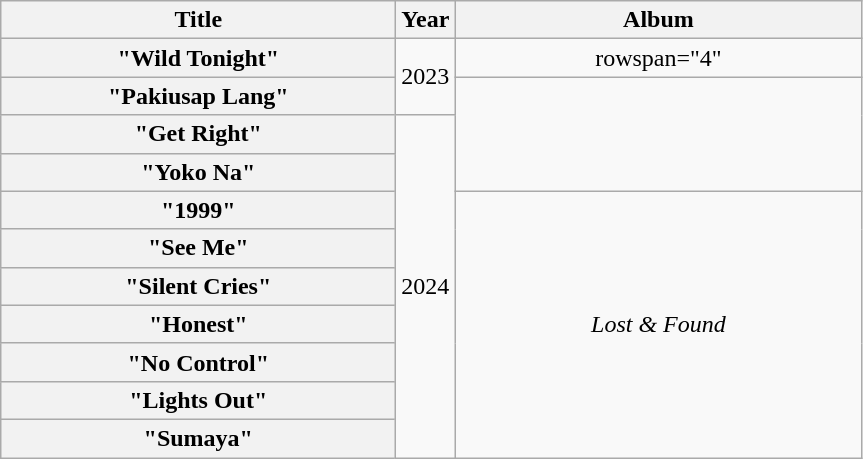<table class="wikitable plainrowheaders" style="text-align:center;">
<tr>
<th rowspan="1" scope="col" style="width:16em;">Title</th>
<th rowspan="1" scope="col" style="width:2em;">Year</th>
<th rowspan="1" scope="col" style="width:16.5em;">Album</th>
</tr>
<tr>
<th scope="row">"Wild Tonight"</th>
<td rowspan="2">2023</td>
<td>rowspan="4" </td>
</tr>
<tr>
<th scope="row">"Pakiusap Lang"</th>
</tr>
<tr>
<th scope="row">"Get Right"</th>
<td rowspan="9">2024</td>
</tr>
<tr>
<th scope="row">"Yoko Na"<br></th>
</tr>
<tr>
<th scope="row">"1999"</th>
<td rowspan="7"><em>Lost & Found</em></td>
</tr>
<tr>
<th scope="row">"See Me"</th>
</tr>
<tr>
<th scope="row">"Silent Cries"</th>
</tr>
<tr>
<th scope="row">"Honest"</th>
</tr>
<tr>
<th scope="row">"No Control"<br></th>
</tr>
<tr>
<th scope="row">"Lights Out"<br></th>
</tr>
<tr>
<th scope="row">"Sumaya"</th>
</tr>
</table>
